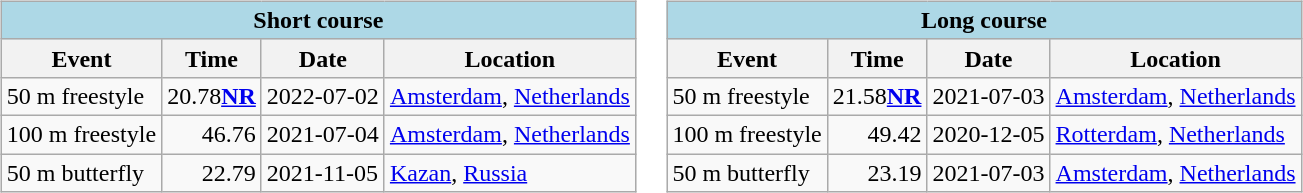<table>
<tr>
<td style="vertical-align:top; text-align:left;"><br><table class="wikitable" |>
<tr>
<th colspan="4" style="background: #add8e6;">Short course</th>
</tr>
<tr>
<th>Event</th>
<th>Time</th>
<th>Date</th>
<th>Location</th>
</tr>
<tr>
<td>50 m freestyle</td>
<td style="text-align:right;">20.78<strong><a href='#'>NR</a></strong></td>
<td>2022-07-02</td>
<td><a href='#'>Amsterdam</a>, <a href='#'>Netherlands</a></td>
</tr>
<tr>
<td>100 m freestyle</td>
<td style="text-align:right;">46.76</td>
<td>2021-07-04</td>
<td><a href='#'>Amsterdam</a>, <a href='#'>Netherlands</a></td>
</tr>
<tr>
<td>50 m butterfly</td>
<td style="text-align:right;">22.79</td>
<td>2021-11-05</td>
<td><a href='#'>Kazan</a>, <a href='#'>Russia</a></td>
</tr>
</table>
</td>
<td valign=top align=left><br><table class="wikitable" |>
<tr>
<th colspan="4" style="background: #add8e6;">Long course</th>
</tr>
<tr>
<th>Event</th>
<th>Time</th>
<th>Date</th>
<th>Location</th>
</tr>
<tr>
<td>50 m freestyle</td>
<td style="text-align:right;">21.58<strong><a href='#'>NR</a></strong></td>
<td>2021-07-03</td>
<td><a href='#'>Amsterdam</a>, <a href='#'>Netherlands</a></td>
</tr>
<tr>
<td>100 m freestyle</td>
<td style="text-align:right;">49.42</td>
<td>2020-12-05</td>
<td><a href='#'>Rotterdam</a>, <a href='#'>Netherlands</a></td>
</tr>
<tr>
<td>50 m butterfly</td>
<td style="text-align:right;">23.19</td>
<td>2021-07-03</td>
<td><a href='#'>Amsterdam</a>, <a href='#'>Netherlands</a></td>
</tr>
</table>
</td>
</tr>
</table>
